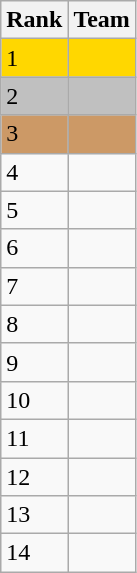<table class="wikitable">
<tr>
<th>Rank</th>
<th>Team</th>
</tr>
<tr style="background:gold;">
<td>1</td>
<td></td>
</tr>
<tr style="background:silver;">
<td>2</td>
<td></td>
</tr>
<tr style="background:#c96;">
<td>3</td>
<td></td>
</tr>
<tr>
<td>4</td>
<td></td>
</tr>
<tr>
<td>5</td>
<td></td>
</tr>
<tr>
<td>6</td>
<td></td>
</tr>
<tr>
<td>7</td>
<td></td>
</tr>
<tr>
<td>8</td>
<td></td>
</tr>
<tr>
<td>9</td>
<td></td>
</tr>
<tr>
<td>10</td>
<td></td>
</tr>
<tr>
<td>11</td>
<td></td>
</tr>
<tr>
<td>12</td>
<td></td>
</tr>
<tr>
<td>13</td>
<td></td>
</tr>
<tr>
<td>14</td>
<td></td>
</tr>
</table>
